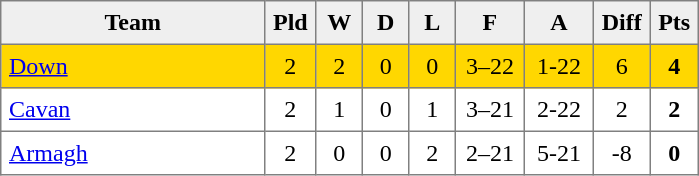<table style=border-collapse:collapse border=1 cellspacing=0 cellpadding=5>
<tr align=center bgcolor=#efefef>
<th width=165>Team</th>
<th width=20>Pld</th>
<th width=20>W</th>
<th width=20>D</th>
<th width=20>L</th>
<th width=35>F</th>
<th width=35>A</th>
<th width=20>Diff</th>
<th width=20>Pts</th>
</tr>
<tr align=center style="background:#ffd700;">
<td style="text-align:left;"><a href='#'>Down</a></td>
<td>2</td>
<td>2</td>
<td>0</td>
<td>0</td>
<td>3–22</td>
<td>1-22</td>
<td>6</td>
<td><strong>4</strong></td>
</tr>
<tr align=center style="background:;"#FFFFFF">
<td style="text-align:left;"><a href='#'>Cavan</a></td>
<td>2</td>
<td>1</td>
<td>0</td>
<td>1</td>
<td>3–21</td>
<td>2-22</td>
<td>2</td>
<td><strong>2</strong></td>
</tr>
<tr align=center style="background:;"#FFFFFF">
<td style="text-align:left;"><a href='#'>Armagh</a></td>
<td>2</td>
<td>0</td>
<td>0</td>
<td>2</td>
<td>2–21</td>
<td>5-21</td>
<td>-8</td>
<td><strong>0</strong></td>
</tr>
</table>
